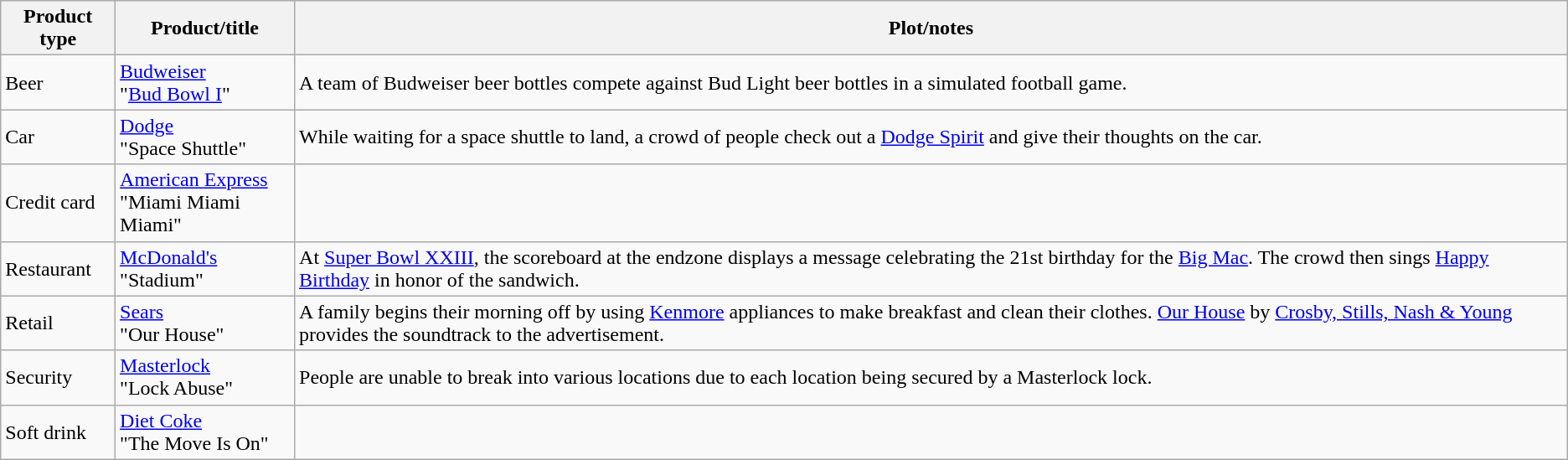<table class="wikitable">
<tr>
<th>Product type</th>
<th>Product/title</th>
<th>Plot/notes</th>
</tr>
<tr>
<td>Beer</td>
<td><a href='#'>Budweiser</a><br>"<a href='#'>Bud Bowl I</a>"</td>
<td>A team of Budweiser beer bottles compete against Bud Light beer bottles in a simulated football game.</td>
</tr>
<tr>
<td>Car</td>
<td><a href='#'>Dodge</a><br>"Space Shuttle"</td>
<td>While waiting for a space shuttle to land, a crowd of people check out a <a href='#'>Dodge Spirit</a> and give their thoughts on the car.</td>
</tr>
<tr>
<td>Credit card</td>
<td><a href='#'>American Express</a><br>"Miami Miami Miami"</td>
<td></td>
</tr>
<tr>
<td>Restaurant</td>
<td><a href='#'>McDonald's</a><br>"Stadium"</td>
<td>At <a href='#'>Super Bowl XXIII</a>, the scoreboard at the endzone displays a message celebrating the 21st birthday for the <a href='#'>Big Mac</a>. The crowd then sings <a href='#'>Happy Birthday</a> in honor of the sandwich.</td>
</tr>
<tr>
<td>Retail</td>
<td><a href='#'>Sears</a><br>"Our House"</td>
<td>A family begins their morning off by using <a href='#'>Kenmore</a> appliances to make breakfast and clean their clothes. <a href='#'>Our House</a> by <a href='#'>Crosby, Stills, Nash & Young</a> provides the soundtrack to the advertisement.</td>
</tr>
<tr>
<td>Security</td>
<td><a href='#'>Masterlock</a><br>"Lock Abuse"</td>
<td>People are unable to break into various locations due to each location being secured by a Masterlock lock.</td>
</tr>
<tr>
<td>Soft drink</td>
<td><a href='#'>Diet Coke</a><br>"The Move Is On"</td>
<td></td>
</tr>
</table>
